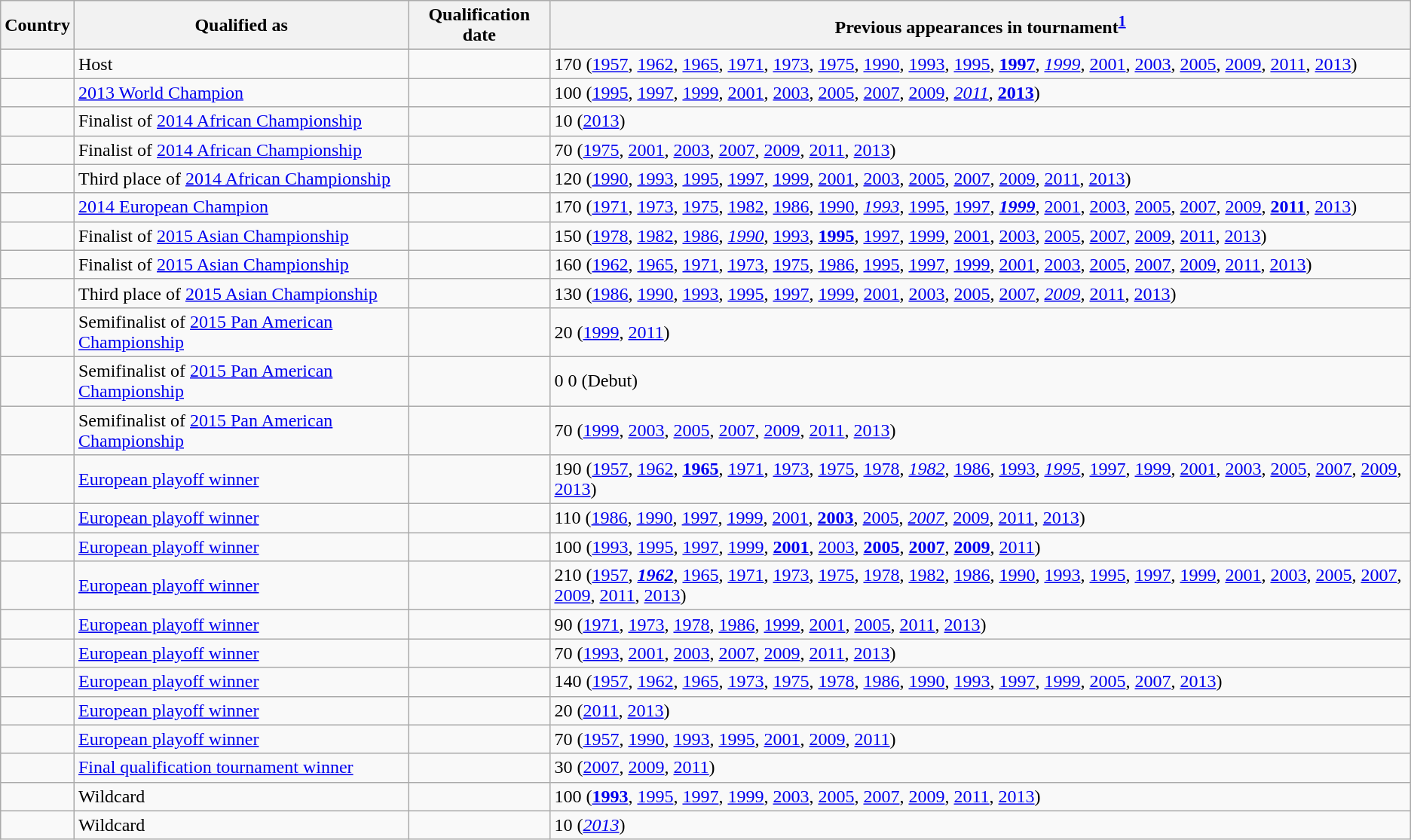<table class="wikitable sortable">
<tr>
<th>Country</th>
<th class="unsortable">Qualified as</th>
<th>Qualification date</th>
<th class="unsortable">Previous appearances in tournament<sup><strong><a href='#'>1</a></strong></sup></th>
</tr>
<tr>
<td></td>
<td>Host</td>
<td></td>
<td>17<span>0</span> (<a href='#'>1957</a>, <a href='#'>1962</a>, <a href='#'>1965</a>, <a href='#'>1971</a>, <a href='#'>1973</a>, <a href='#'>1975</a>, <a href='#'>1990</a>, <a href='#'>1993</a>, <a href='#'>1995</a>, <strong><a href='#'>1997</a></strong>, <em><a href='#'>1999</a></em>, <a href='#'>2001</a>, <a href='#'>2003</a>, <a href='#'>2005</a>, <a href='#'>2009</a>, <a href='#'>2011</a>, <a href='#'>2013</a>)</td>
</tr>
<tr>
<td></td>
<td><a href='#'>2013 World Champion</a></td>
<td></td>
<td>10<span>0</span> (<a href='#'>1995</a>, <a href='#'>1997</a>, <a href='#'>1999</a>, <a href='#'>2001</a>, <a href='#'>2003</a>, <a href='#'>2005</a>, <a href='#'>2007</a>, <a href='#'>2009</a>, <em><a href='#'>2011</a></em>, <strong><a href='#'>2013</a></strong>)</td>
</tr>
<tr>
<td></td>
<td>Finalist of <a href='#'>2014 African Championship</a></td>
<td></td>
<td>1<span>0</span> (<a href='#'>2013</a>)</td>
</tr>
<tr>
<td></td>
<td>Finalist of <a href='#'>2014 African Championship</a></td>
<td></td>
<td>7<span>0</span> (<a href='#'>1975</a>, <a href='#'>2001</a>, <a href='#'>2003</a>, <a href='#'>2007</a>, <a href='#'>2009</a>, <a href='#'>2011</a>, <a href='#'>2013</a>)</td>
</tr>
<tr>
<td></td>
<td>Third place of <a href='#'>2014 African Championship</a></td>
<td></td>
<td>12<span>0</span> (<a href='#'>1990</a>, <a href='#'>1993</a>, <a href='#'>1995</a>, <a href='#'>1997</a>, <a href='#'>1999</a>, <a href='#'>2001</a>, <a href='#'>2003</a>, <a href='#'>2005</a>, <a href='#'>2007</a>, <a href='#'>2009</a>, <a href='#'>2011</a>, <a href='#'>2013</a>)</td>
</tr>
<tr>
<td></td>
<td><a href='#'>2014 European Champion</a></td>
<td></td>
<td>17<span>0</span> (<a href='#'>1971</a>, <a href='#'>1973</a>, <a href='#'>1975</a>, <a href='#'>1982</a>, <a href='#'>1986</a>, <a href='#'>1990</a>, <em><a href='#'>1993</a></em>, <a href='#'>1995</a>, <a href='#'>1997</a>, <strong><em><a href='#'>1999</a></em></strong>, <a href='#'>2001</a>, <a href='#'>2003</a>, <a href='#'>2005</a>, <a href='#'>2007</a>, <a href='#'>2009</a>, <strong><a href='#'>2011</a></strong>, <a href='#'>2013</a>)</td>
</tr>
<tr>
<td></td>
<td>Finalist of <a href='#'>2015 Asian Championship</a></td>
<td></td>
<td>15<span>0</span> (<a href='#'>1978</a>, <a href='#'>1982</a>, <a href='#'>1986</a>, <em><a href='#'>1990</a></em>, <a href='#'>1993</a>, <strong><a href='#'>1995</a></strong>, <a href='#'>1997</a>, <a href='#'>1999</a>, <a href='#'>2001</a>, <a href='#'>2003</a>, <a href='#'>2005</a>, <a href='#'>2007</a>, <a href='#'>2009</a>, <a href='#'>2011</a>, <a href='#'>2013</a>)</td>
</tr>
<tr>
<td></td>
<td>Finalist of <a href='#'>2015 Asian Championship</a></td>
<td></td>
<td>16<span>0</span> (<a href='#'>1962</a>, <a href='#'>1965</a>, <a href='#'>1971</a>, <a href='#'>1973</a>, <a href='#'>1975</a>, <a href='#'>1986</a>, <a href='#'>1995</a>, <a href='#'>1997</a>, <a href='#'>1999</a>, <a href='#'>2001</a>, <a href='#'>2003</a>, <a href='#'>2005</a>, <a href='#'>2007</a>, <a href='#'>2009</a>, <a href='#'>2011</a>, <a href='#'>2013</a>)</td>
</tr>
<tr>
<td></td>
<td>Third place of <a href='#'>2015 Asian Championship</a></td>
<td></td>
<td>13<span>0</span> (<a href='#'>1986</a>, <a href='#'>1990</a>, <a href='#'>1993</a>, <a href='#'>1995</a>, <a href='#'>1997</a>, <a href='#'>1999</a>, <a href='#'>2001</a>, <a href='#'>2003</a>, <a href='#'>2005</a>, <a href='#'>2007</a>, <em><a href='#'>2009</a></em>, <a href='#'>2011</a>, <a href='#'>2013</a>)</td>
</tr>
<tr>
<td></td>
<td>Semifinalist of <a href='#'>2015 Pan American Championship</a></td>
<td></td>
<td>2<span>0</span> (<a href='#'>1999</a>, <a href='#'>2011</a>)</td>
</tr>
<tr>
<td></td>
<td>Semifinalist of <a href='#'>2015 Pan American Championship</a></td>
<td></td>
<td><span>0</span> 0 (Debut)</td>
</tr>
<tr>
<td></td>
<td>Semifinalist of <a href='#'>2015 Pan American Championship</a></td>
<td></td>
<td>7<span>0</span> (<a href='#'>1999</a>, <a href='#'>2003</a>, <a href='#'>2005</a>, <a href='#'>2007</a>, <a href='#'>2009</a>, <a href='#'>2011</a>, <a href='#'>2013</a>)</td>
</tr>
<tr>
<td></td>
<td><a href='#'>European playoff winner</a></td>
<td></td>
<td>19<span>0</span> (<a href='#'>1957</a>, <a href='#'>1962</a>, <strong><a href='#'>1965</a></strong>, <a href='#'>1971</a>, <a href='#'>1973</a>, <a href='#'>1975</a>, <a href='#'>1978</a>, <em><a href='#'>1982</a></em>, <a href='#'>1986</a>, <a href='#'>1993</a>, <em><a href='#'>1995</a></em>, <a href='#'>1997</a>, <a href='#'>1999</a>, <a href='#'>2001</a>, <a href='#'>2003</a>, <a href='#'>2005</a>, <a href='#'>2007</a>, <a href='#'>2009</a>, <a href='#'>2013</a>)</td>
</tr>
<tr>
<td></td>
<td><a href='#'>European playoff winner</a></td>
<td></td>
<td>11<span>0</span> (<a href='#'>1986</a>, <a href='#'>1990</a>, <a href='#'>1997</a>, <a href='#'>1999</a>, <a href='#'>2001</a>, <strong><a href='#'>2003</a></strong>, <a href='#'>2005</a>, <em><a href='#'>2007</a></em>, <a href='#'>2009</a>, <a href='#'>2011</a>, <a href='#'>2013</a>)</td>
</tr>
<tr>
<td></td>
<td><a href='#'>European playoff winner</a></td>
<td></td>
<td>10<span>0</span> (<a href='#'>1993</a>, <a href='#'>1995</a>, <a href='#'>1997</a>, <a href='#'>1999</a>, <strong><a href='#'>2001</a></strong>, <a href='#'>2003</a>, <strong><a href='#'>2005</a></strong>, <strong><a href='#'>2007</a></strong>, <strong><a href='#'>2009</a></strong>, <a href='#'>2011</a>)</td>
</tr>
<tr>
<td></td>
<td><a href='#'>European playoff winner</a></td>
<td></td>
<td>21<span>0</span> (<a href='#'>1957</a>, <strong><em><a href='#'>1962</a></em></strong>, <a href='#'>1965</a>, <a href='#'>1971</a>, <a href='#'>1973</a>, <a href='#'>1975</a>, <a href='#'>1978</a>, <a href='#'>1982</a>, <a href='#'>1986</a>, <a href='#'>1990</a>, <a href='#'>1993</a>, <a href='#'>1995</a>, <a href='#'>1997</a>, <a href='#'>1999</a>, <a href='#'>2001</a>, <a href='#'>2003</a>, <a href='#'>2005</a>, <a href='#'>2007</a>, <a href='#'>2009</a>, <a href='#'>2011</a>, <a href='#'>2013</a>)</td>
</tr>
<tr>
<td></td>
<td><a href='#'>European playoff winner</a></td>
<td></td>
<td>9<span>0</span> (<a href='#'>1971</a>, <a href='#'>1973</a>, <a href='#'>1978</a>, <a href='#'>1986</a>, <a href='#'>1999</a>, <a href='#'>2001</a>, <a href='#'>2005</a>, <a href='#'>2011</a>, <a href='#'>2013</a>)</td>
</tr>
<tr>
<td></td>
<td><a href='#'>European playoff winner</a></td>
<td></td>
<td>7<span>0</span> (<a href='#'>1993</a>, <a href='#'>2001</a>, <a href='#'>2003</a>, <a href='#'>2007</a>, <a href='#'>2009</a>, <a href='#'>2011</a>, <a href='#'>2013</a>)</td>
</tr>
<tr>
<td></td>
<td><a href='#'>European playoff winner</a></td>
<td></td>
<td>14<span>0</span> (<a href='#'>1957</a>, <a href='#'>1962</a>, <a href='#'>1965</a>, <a href='#'>1973</a>, <a href='#'>1975</a>, <a href='#'>1978</a>, <a href='#'>1986</a>, <a href='#'>1990</a>, <a href='#'>1993</a>, <a href='#'>1997</a>, <a href='#'>1999</a>, <a href='#'>2005</a>, <a href='#'>2007</a>, <a href='#'>2013</a>)</td>
</tr>
<tr>
<td></td>
<td><a href='#'>European playoff winner</a></td>
<td></td>
<td>2<span>0</span> (<a href='#'>2011</a>, <a href='#'>2013</a>)</td>
</tr>
<tr>
<td></td>
<td><a href='#'>European playoff winner</a></td>
<td></td>
<td>7<span>0</span> (<a href='#'>1957</a>, <a href='#'>1990</a>, <a href='#'>1993</a>, <a href='#'>1995</a>, <a href='#'>2001</a>, <a href='#'>2009</a>, <a href='#'>2011</a>)</td>
</tr>
<tr>
<td></td>
<td><a href='#'>Final qualification tournament winner</a></td>
<td></td>
<td>3<span>0</span> (<a href='#'>2007</a>, <a href='#'>2009</a>, <a href='#'>2011</a>)</td>
</tr>
<tr>
<td></td>
<td>Wildcard</td>
<td></td>
<td>10<span>0</span> (<strong><a href='#'>1993</a></strong>, <a href='#'>1995</a>, <a href='#'>1997</a>, <a href='#'>1999</a>, <a href='#'>2003</a>, <a href='#'>2005</a>, <a href='#'>2007</a>, <a href='#'>2009</a>, <a href='#'>2011</a>, <a href='#'>2013</a>)</td>
</tr>
<tr>
<td></td>
<td>Wildcard</td>
<td></td>
<td>1<span>0</span> (<em><a href='#'>2013</a></em>)</td>
</tr>
</table>
